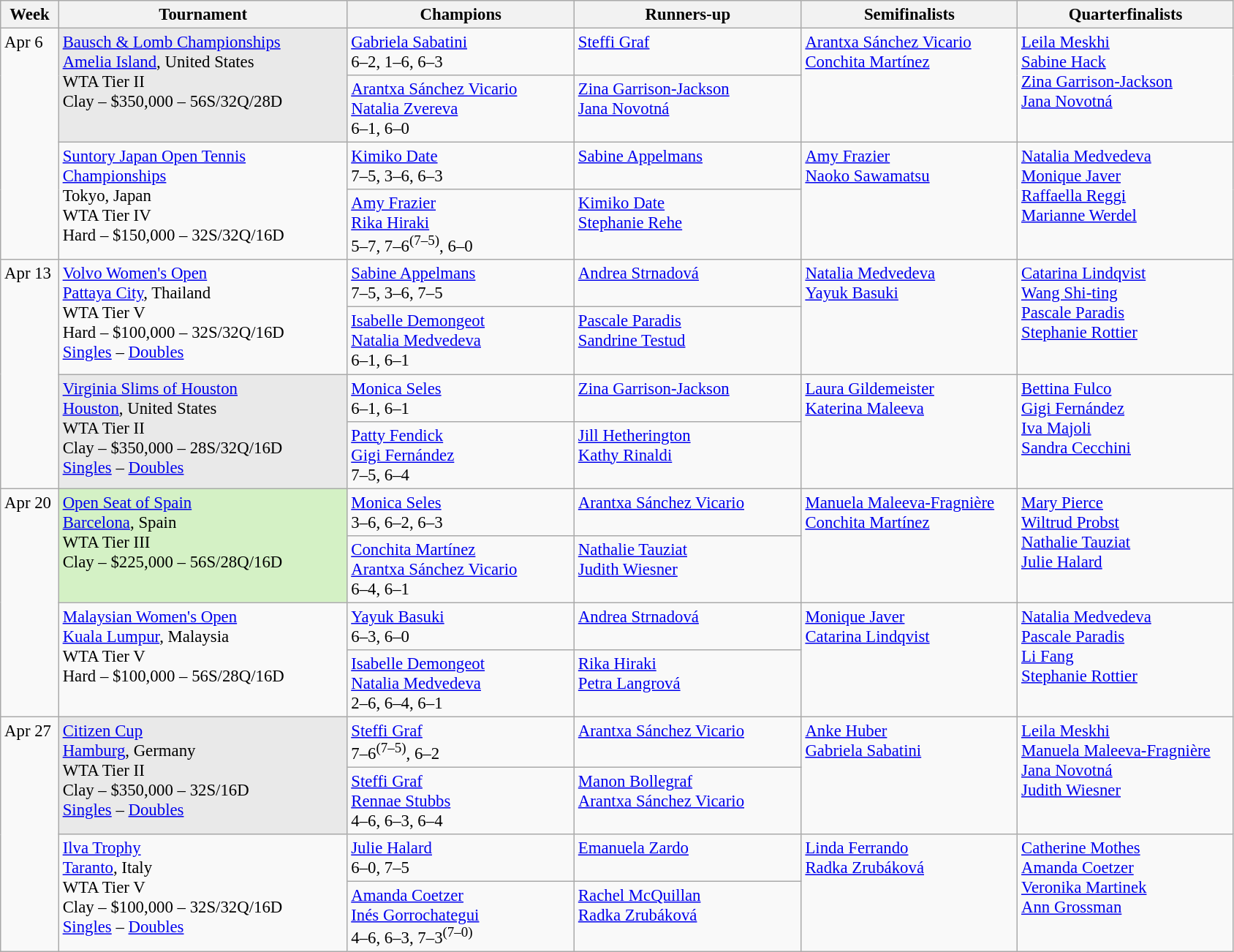<table class=wikitable style=font-size:95%>
<tr>
<th style="width:46px;">Week</th>
<th style="width:256px;">Tournament</th>
<th style="width:200px;">Champions</th>
<th style="width:200px;">Runners-up</th>
<th style="width:190px;">Semifinalists</th>
<th style="width:190px;">Quarterfinalists</th>
</tr>
<tr valign=top>
<td rowspan=4>Apr 6</td>
<td rowspan="2" style="background:#e9e9e9;"><a href='#'>Bausch & Lomb Championships</a><br><a href='#'>Amelia Island</a>, United States<br>WTA Tier II<br>Clay – $350,000 – 56S/32Q/28D</td>
<td> <a href='#'>Gabriela Sabatini</a><br>6–2, 1–6, 6–3</td>
<td> <a href='#'>Steffi Graf</a></td>
<td rowspan=2> <a href='#'>Arantxa Sánchez Vicario</a> <br>  <a href='#'>Conchita Martínez</a></td>
<td rowspan=2> <a href='#'>Leila Meskhi</a> <br>  <a href='#'>Sabine Hack</a> <br>  <a href='#'>Zina Garrison-Jackson</a> <br>  <a href='#'>Jana Novotná</a></td>
</tr>
<tr valign=top>
<td> <a href='#'>Arantxa Sánchez Vicario</a><br> <a href='#'>Natalia Zvereva</a><br>6–1, 6–0</td>
<td> <a href='#'>Zina Garrison-Jackson</a><br> <a href='#'>Jana Novotná</a></td>
</tr>
<tr valign=top>
<td rowspan="2"><a href='#'>Suntory Japan Open Tennis Championships</a><br>Tokyo, Japan<br>WTA Tier IV<br>Hard – $150,000 – 32S/32Q/16D</td>
<td> <a href='#'>Kimiko Date</a><br>7–5, 3–6, 6–3</td>
<td> <a href='#'>Sabine Appelmans</a></td>
<td rowspan=2> <a href='#'>Amy Frazier</a> <br>  <a href='#'>Naoko Sawamatsu</a></td>
<td rowspan=2> <a href='#'>Natalia Medvedeva</a> <br>  <a href='#'>Monique Javer</a> <br>  <a href='#'>Raffaella Reggi</a> <br>  <a href='#'>Marianne Werdel</a></td>
</tr>
<tr valign=top>
<td> <a href='#'>Amy Frazier</a> <br>  <a href='#'>Rika Hiraki</a><br>5–7, 7–6<sup>(7–5)</sup>, 6–0</td>
<td> <a href='#'>Kimiko Date</a><br> <a href='#'>Stephanie Rehe</a></td>
</tr>
<tr valign=top>
<td rowspan=4>Apr 13</td>
<td rowspan="2"><a href='#'>Volvo Women's Open</a><br><a href='#'>Pattaya City</a>, Thailand<br>WTA Tier V<br>Hard – $100,000 – 32S/32Q/16D<br><a href='#'>Singles</a> – <a href='#'>Doubles</a></td>
<td> <a href='#'>Sabine Appelmans</a><br>7–5, 3–6, 7–5</td>
<td> <a href='#'>Andrea Strnadová</a></td>
<td rowspan=2> <a href='#'>Natalia Medvedeva</a> <br>  <a href='#'>Yayuk Basuki</a></td>
<td rowspan=2> <a href='#'>Catarina Lindqvist</a> <br>  <a href='#'>Wang Shi-ting</a> <br>  <a href='#'>Pascale Paradis</a> <br>  <a href='#'>Stephanie Rottier</a></td>
</tr>
<tr valign=top>
<td> <a href='#'>Isabelle Demongeot</a><br> <a href='#'>Natalia Medvedeva</a><br>6–1, 6–1</td>
<td> <a href='#'>Pascale Paradis</a><br> <a href='#'>Sandrine Testud</a></td>
</tr>
<tr valign=top>
<td rowspan="2" style="background:#e9e9e9;"><a href='#'>Virginia Slims of Houston</a><br><a href='#'>Houston</a>, United States<br>WTA Tier II<br>Clay – $350,000 – 28S/32Q/16D<br><a href='#'>Singles</a> – <a href='#'>Doubles</a></td>
<td> <a href='#'>Monica Seles</a><br>6–1, 6–1</td>
<td> <a href='#'>Zina Garrison-Jackson</a></td>
<td rowspan=2> <a href='#'>Laura Gildemeister</a> <br>  <a href='#'>Katerina Maleeva</a></td>
<td rowspan=2> <a href='#'>Bettina Fulco</a> <br>  <a href='#'>Gigi Fernández</a> <br>  <a href='#'>Iva Majoli</a> <br>  <a href='#'>Sandra Cecchini</a></td>
</tr>
<tr valign=top>
<td> <a href='#'>Patty Fendick</a><br> <a href='#'>Gigi Fernández</a><br>7–5, 6–4</td>
<td> <a href='#'>Jill Hetherington</a><br> <a href='#'>Kathy Rinaldi</a></td>
</tr>
<tr valign=top>
<td rowspan=4>Apr 20</td>
<td rowspan="2" style="background:#d4f1c5;"><a href='#'>Open Seat of Spain</a><br><a href='#'>Barcelona</a>, Spain<br>WTA Tier III<br>Clay – $225,000 – 56S/28Q/16D</td>
<td> <a href='#'>Monica Seles</a><br>3–6, 6–2, 6–3</td>
<td> <a href='#'>Arantxa Sánchez Vicario</a></td>
<td rowspan=2> <a href='#'>Manuela Maleeva-Fragnière</a> <br>  <a href='#'>Conchita Martínez</a></td>
<td rowspan=2> <a href='#'>Mary Pierce</a> <br>  <a href='#'>Wiltrud Probst</a> <br>  <a href='#'>Nathalie Tauziat</a> <br>  <a href='#'>Julie Halard</a></td>
</tr>
<tr valign=top>
<td> <a href='#'>Conchita Martínez</a><br> <a href='#'>Arantxa Sánchez Vicario</a><br>6–4, 6–1</td>
<td> <a href='#'>Nathalie Tauziat</a><br> <a href='#'>Judith Wiesner</a></td>
</tr>
<tr valign=top>
<td rowspan="2"><a href='#'>Malaysian Women's Open</a><br><a href='#'>Kuala Lumpur</a>, Malaysia<br>WTA Tier V<br>Hard – $100,000 – 56S/28Q/16D</td>
<td> <a href='#'>Yayuk Basuki</a><br>6–3, 6–0</td>
<td> <a href='#'>Andrea Strnadová</a></td>
<td rowspan=2> <a href='#'>Monique Javer</a> <br>  <a href='#'>Catarina Lindqvist</a></td>
<td rowspan=2> <a href='#'>Natalia Medvedeva</a> <br>  <a href='#'>Pascale Paradis</a> <br>  <a href='#'>Li Fang</a> <br>  <a href='#'>Stephanie Rottier</a></td>
</tr>
<tr valign=top>
<td> <a href='#'>Isabelle Demongeot</a><br> <a href='#'>Natalia Medvedeva</a><br>2–6, 6–4, 6–1</td>
<td> <a href='#'>Rika Hiraki</a><br> <a href='#'>Petra Langrová</a></td>
</tr>
<tr valign=top>
<td rowspan=4>Apr 27</td>
<td rowspan="2" style="background:#e9e9e9;"><a href='#'>Citizen Cup</a><br><a href='#'>Hamburg</a>, Germany<br>WTA Tier II<br>Clay – $350,000 – 32S/16D<br><a href='#'>Singles</a> – <a href='#'>Doubles</a></td>
<td> <a href='#'>Steffi Graf</a><br>7–6<sup>(7–5)</sup>, 6–2</td>
<td> <a href='#'>Arantxa Sánchez Vicario</a></td>
<td rowspan=2> <a href='#'>Anke Huber</a> <br>  <a href='#'>Gabriela Sabatini</a></td>
<td rowspan=2> <a href='#'>Leila Meskhi</a> <br>  <a href='#'>Manuela Maleeva-Fragnière</a> <br>  <a href='#'>Jana Novotná</a> <br>  <a href='#'>Judith Wiesner</a></td>
</tr>
<tr valign=top>
<td> <a href='#'>Steffi Graf</a><br> <a href='#'>Rennae Stubbs</a><br>4–6, 6–3, 6–4</td>
<td> <a href='#'>Manon Bollegraf</a><br> <a href='#'>Arantxa Sánchez Vicario</a></td>
</tr>
<tr valign=top>
<td rowspan="2"><a href='#'>Ilva Trophy</a><br><a href='#'>Taranto</a>, Italy<br>WTA Tier V<br>Clay – $100,000 – 32S/32Q/16D<br><a href='#'>Singles</a> – <a href='#'>Doubles</a></td>
<td> <a href='#'>Julie Halard</a><br>6–0, 7–5</td>
<td> <a href='#'>Emanuela Zardo</a></td>
<td rowspan=2> <a href='#'>Linda Ferrando</a> <br>  <a href='#'>Radka Zrubáková</a></td>
<td rowspan=2> <a href='#'>Catherine Mothes</a> <br>  <a href='#'>Amanda Coetzer</a> <br>  <a href='#'>Veronika Martinek</a> <br>  <a href='#'>Ann Grossman</a></td>
</tr>
<tr valign=top>
<td> <a href='#'>Amanda Coetzer</a><br> <a href='#'>Inés Gorrochategui</a><br>4–6, 6–3, 7–3<sup>(7–0)</sup></td>
<td> <a href='#'>Rachel McQuillan</a><br> <a href='#'>Radka Zrubáková</a></td>
</tr>
</table>
